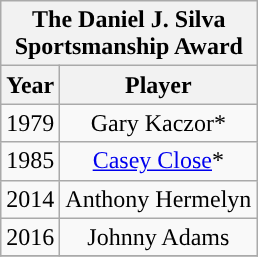<table class="wikitable" style="display: inline-table; margin-right: 20px; text-align:center">
<tr>
<th scope="col" colspan="2" style="width: 145px;">The Daniel J. Silva Sportsmanship Award</th>
</tr>
<tr>
<th scope="col">Year</th>
<th scope="col">Player</th>
</tr>
<tr>
<td>1979</td>
<td>Gary Kaczor*</td>
</tr>
<tr>
<td>1985</td>
<td><a href='#'>Casey Close</a>*</td>
</tr>
<tr>
<td>2014</td>
<td>Anthony Hermelyn</td>
</tr>
<tr>
<td>2016</td>
<td>Johnny Adams</td>
</tr>
<tr>
</tr>
</table>
